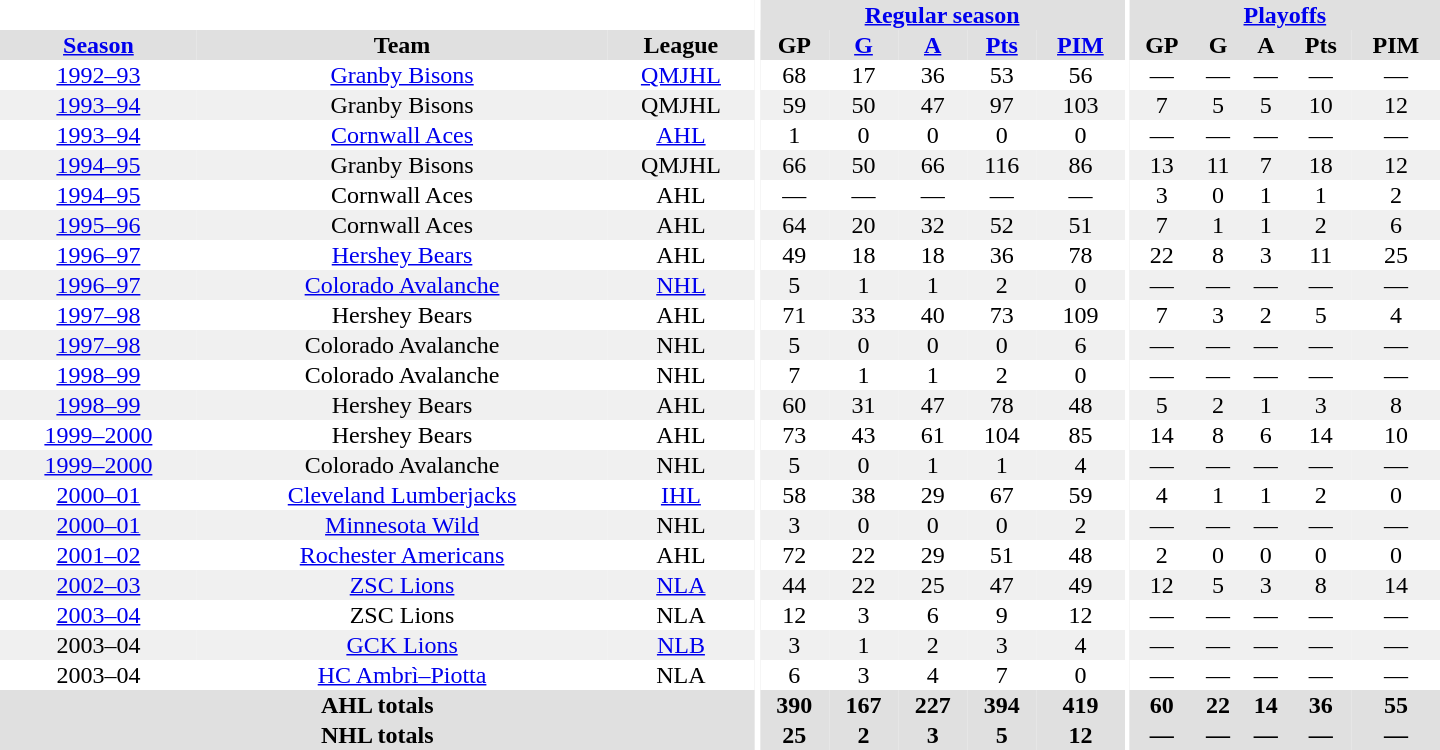<table border="0" cellpadding="1" cellspacing="0" style="text-align:center; width:60em">
<tr bgcolor="#e0e0e0">
<th colspan="3" bgcolor="#ffffff"></th>
<th rowspan="99" bgcolor="#ffffff"></th>
<th colspan="5"><a href='#'>Regular season</a></th>
<th rowspan="99" bgcolor="#ffffff"></th>
<th colspan="5"><a href='#'>Playoffs</a></th>
</tr>
<tr bgcolor="#e0e0e0">
<th><a href='#'>Season</a></th>
<th>Team</th>
<th>League</th>
<th>GP</th>
<th><a href='#'>G</a></th>
<th><a href='#'>A</a></th>
<th><a href='#'>Pts</a></th>
<th><a href='#'>PIM</a></th>
<th>GP</th>
<th>G</th>
<th>A</th>
<th>Pts</th>
<th>PIM</th>
</tr>
<tr>
<td><a href='#'>1992–93</a></td>
<td><a href='#'>Granby Bisons</a></td>
<td><a href='#'>QMJHL</a></td>
<td>68</td>
<td>17</td>
<td>36</td>
<td>53</td>
<td>56</td>
<td>—</td>
<td>—</td>
<td>—</td>
<td>—</td>
<td>—</td>
</tr>
<tr bgcolor="#f0f0f0">
<td><a href='#'>1993–94</a></td>
<td>Granby Bisons</td>
<td>QMJHL</td>
<td>59</td>
<td>50</td>
<td>47</td>
<td>97</td>
<td>103</td>
<td>7</td>
<td>5</td>
<td>5</td>
<td>10</td>
<td>12</td>
</tr>
<tr>
<td><a href='#'>1993–94</a></td>
<td><a href='#'>Cornwall Aces</a></td>
<td><a href='#'>AHL</a></td>
<td>1</td>
<td>0</td>
<td>0</td>
<td>0</td>
<td>0</td>
<td>—</td>
<td>—</td>
<td>—</td>
<td>—</td>
<td>—</td>
</tr>
<tr bgcolor="#f0f0f0">
<td><a href='#'>1994–95</a></td>
<td>Granby Bisons</td>
<td>QMJHL</td>
<td>66</td>
<td>50</td>
<td>66</td>
<td>116</td>
<td>86</td>
<td>13</td>
<td>11</td>
<td>7</td>
<td>18</td>
<td>12</td>
</tr>
<tr>
<td><a href='#'>1994–95</a></td>
<td>Cornwall Aces</td>
<td>AHL</td>
<td>—</td>
<td>—</td>
<td>—</td>
<td>—</td>
<td>—</td>
<td>3</td>
<td>0</td>
<td>1</td>
<td>1</td>
<td>2</td>
</tr>
<tr bgcolor="#f0f0f0">
<td><a href='#'>1995–96</a></td>
<td>Cornwall Aces</td>
<td>AHL</td>
<td>64</td>
<td>20</td>
<td>32</td>
<td>52</td>
<td>51</td>
<td>7</td>
<td>1</td>
<td>1</td>
<td>2</td>
<td>6</td>
</tr>
<tr>
<td><a href='#'>1996–97</a></td>
<td><a href='#'>Hershey Bears</a></td>
<td>AHL</td>
<td>49</td>
<td>18</td>
<td>18</td>
<td>36</td>
<td>78</td>
<td>22</td>
<td>8</td>
<td>3</td>
<td>11</td>
<td>25</td>
</tr>
<tr bgcolor="#f0f0f0">
<td><a href='#'>1996–97</a></td>
<td><a href='#'>Colorado Avalanche</a></td>
<td><a href='#'>NHL</a></td>
<td>5</td>
<td>1</td>
<td>1</td>
<td>2</td>
<td>0</td>
<td>—</td>
<td>—</td>
<td>—</td>
<td>—</td>
<td>—</td>
</tr>
<tr>
<td><a href='#'>1997–98</a></td>
<td>Hershey Bears</td>
<td>AHL</td>
<td>71</td>
<td>33</td>
<td>40</td>
<td>73</td>
<td>109</td>
<td>7</td>
<td>3</td>
<td>2</td>
<td>5</td>
<td>4</td>
</tr>
<tr bgcolor="#f0f0f0">
<td><a href='#'>1997–98</a></td>
<td>Colorado Avalanche</td>
<td>NHL</td>
<td>5</td>
<td>0</td>
<td>0</td>
<td>0</td>
<td>6</td>
<td>—</td>
<td>—</td>
<td>—</td>
<td>—</td>
<td>—</td>
</tr>
<tr>
<td><a href='#'>1998–99</a></td>
<td>Colorado Avalanche</td>
<td>NHL</td>
<td>7</td>
<td>1</td>
<td>1</td>
<td>2</td>
<td>0</td>
<td>—</td>
<td>—</td>
<td>—</td>
<td>—</td>
<td>—</td>
</tr>
<tr bgcolor="#f0f0f0">
<td><a href='#'>1998–99</a></td>
<td>Hershey Bears</td>
<td>AHL</td>
<td>60</td>
<td>31</td>
<td>47</td>
<td>78</td>
<td>48</td>
<td>5</td>
<td>2</td>
<td>1</td>
<td>3</td>
<td>8</td>
</tr>
<tr>
<td><a href='#'>1999–2000</a></td>
<td>Hershey Bears</td>
<td>AHL</td>
<td>73</td>
<td>43</td>
<td>61</td>
<td>104</td>
<td>85</td>
<td>14</td>
<td>8</td>
<td>6</td>
<td>14</td>
<td>10</td>
</tr>
<tr bgcolor="#f0f0f0">
<td><a href='#'>1999–2000</a></td>
<td>Colorado Avalanche</td>
<td>NHL</td>
<td>5</td>
<td>0</td>
<td>1</td>
<td>1</td>
<td>4</td>
<td>—</td>
<td>—</td>
<td>—</td>
<td>—</td>
<td>—</td>
</tr>
<tr>
<td><a href='#'>2000–01</a></td>
<td><a href='#'>Cleveland Lumberjacks</a></td>
<td><a href='#'>IHL</a></td>
<td>58</td>
<td>38</td>
<td>29</td>
<td>67</td>
<td>59</td>
<td>4</td>
<td>1</td>
<td>1</td>
<td>2</td>
<td>0</td>
</tr>
<tr bgcolor="#f0f0f0">
<td><a href='#'>2000–01</a></td>
<td><a href='#'>Minnesota Wild</a></td>
<td>NHL</td>
<td>3</td>
<td>0</td>
<td>0</td>
<td>0</td>
<td>2</td>
<td>—</td>
<td>—</td>
<td>—</td>
<td>—</td>
<td>—</td>
</tr>
<tr>
<td><a href='#'>2001–02</a></td>
<td><a href='#'>Rochester Americans</a></td>
<td>AHL</td>
<td>72</td>
<td>22</td>
<td>29</td>
<td>51</td>
<td>48</td>
<td>2</td>
<td>0</td>
<td>0</td>
<td>0</td>
<td>0</td>
</tr>
<tr bgcolor="#f0f0f0">
<td><a href='#'>2002–03</a></td>
<td><a href='#'>ZSC Lions</a></td>
<td><a href='#'>NLA</a></td>
<td>44</td>
<td>22</td>
<td>25</td>
<td>47</td>
<td>49</td>
<td>12</td>
<td>5</td>
<td>3</td>
<td>8</td>
<td>14</td>
</tr>
<tr>
<td><a href='#'>2003–04</a></td>
<td>ZSC Lions</td>
<td>NLA</td>
<td>12</td>
<td>3</td>
<td>6</td>
<td>9</td>
<td>12</td>
<td>—</td>
<td>—</td>
<td>—</td>
<td>—</td>
<td>—</td>
</tr>
<tr bgcolor="#f0f0f0">
<td>2003–04</td>
<td><a href='#'>GCK Lions</a></td>
<td><a href='#'>NLB</a></td>
<td>3</td>
<td>1</td>
<td>2</td>
<td>3</td>
<td>4</td>
<td>—</td>
<td>—</td>
<td>—</td>
<td>—</td>
<td>—</td>
</tr>
<tr>
<td>2003–04</td>
<td><a href='#'>HC Ambrì–Piotta</a></td>
<td>NLA</td>
<td>6</td>
<td>3</td>
<td>4</td>
<td>7</td>
<td>0</td>
<td>—</td>
<td>—</td>
<td>—</td>
<td>—</td>
<td>—</td>
</tr>
<tr bgcolor="#e0e0e0">
<th colspan="3">AHL totals</th>
<th>390</th>
<th>167</th>
<th>227</th>
<th>394</th>
<th>419</th>
<th>60</th>
<th>22</th>
<th>14</th>
<th>36</th>
<th>55</th>
</tr>
<tr bgcolor="#e0e0e0">
<th colspan="3">NHL totals</th>
<th>25</th>
<th>2</th>
<th>3</th>
<th>5</th>
<th>12</th>
<th>—</th>
<th>—</th>
<th>—</th>
<th>—</th>
<th>—</th>
</tr>
</table>
